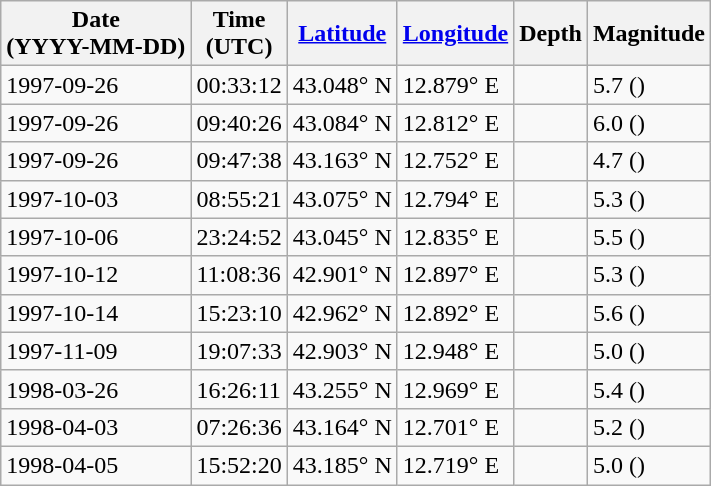<table class="wikitable sortable" border="1">
<tr>
<th>Date <br>(YYYY-MM-DD)</th>
<th>Time <br>(UTC)</th>
<th><a href='#'>Latitude</a></th>
<th><a href='#'>Longitude</a></th>
<th>Depth</th>
<th>Magnitude</th>
</tr>
<tr>
<td>1997-09-26</td>
<td>00:33:12</td>
<td>43.048° N</td>
<td>12.879° E</td>
<td></td>
<td>5.7 ()</td>
</tr>
<tr>
<td>1997-09-26</td>
<td>09:40:26</td>
<td>43.084° N</td>
<td>12.812° E</td>
<td></td>
<td>6.0 ()</td>
</tr>
<tr>
<td>1997-09-26</td>
<td>09:47:38</td>
<td>43.163° N</td>
<td>12.752° E</td>
<td></td>
<td>4.7 ()</td>
</tr>
<tr>
<td>1997-10-03</td>
<td>08:55:21</td>
<td>43.075° N</td>
<td>12.794° E</td>
<td></td>
<td>5.3 ()</td>
</tr>
<tr>
<td>1997-10-06</td>
<td>23:24:52</td>
<td>43.045° N</td>
<td>12.835° E</td>
<td></td>
<td>5.5 ()</td>
</tr>
<tr>
<td>1997-10-12</td>
<td>11:08:36</td>
<td>42.901° N</td>
<td>12.897° E</td>
<td></td>
<td>5.3 ()</td>
</tr>
<tr>
<td>1997-10-14</td>
<td>15:23:10</td>
<td>42.962° N</td>
<td>12.892° E</td>
<td></td>
<td>5.6 ()</td>
</tr>
<tr>
<td>1997-11-09</td>
<td>19:07:33</td>
<td>42.903° N</td>
<td>12.948° E</td>
<td></td>
<td>5.0 ()</td>
</tr>
<tr>
<td>1998-03-26</td>
<td>16:26:11</td>
<td>43.255° N</td>
<td>12.969° E</td>
<td></td>
<td>5.4 ()</td>
</tr>
<tr>
<td>1998-04-03</td>
<td>07:26:36</td>
<td>43.164° N</td>
<td>12.701° E</td>
<td></td>
<td>5.2 ()</td>
</tr>
<tr>
<td>1998-04-05</td>
<td>15:52:20</td>
<td>43.185° N</td>
<td>12.719° E</td>
<td></td>
<td>5.0 ()</td>
</tr>
</table>
